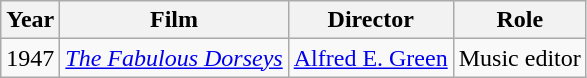<table class="wikitable">
<tr>
<th>Year</th>
<th>Film</th>
<th>Director</th>
<th>Role</th>
</tr>
<tr>
<td>1947</td>
<td><em><a href='#'>The Fabulous Dorseys</a></em></td>
<td><a href='#'>Alfred E. Green</a></td>
<td>Music editor</td>
</tr>
</table>
